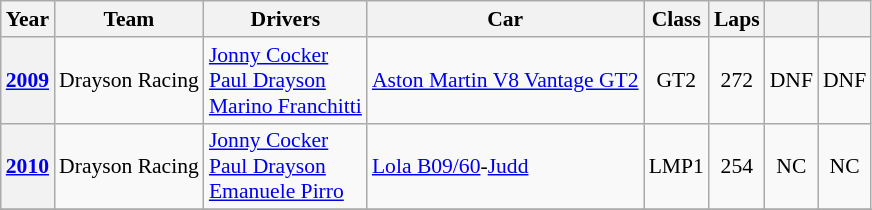<table class="wikitable" style="font-size:90%">
<tr>
<th>Year</th>
<th>Team</th>
<th>Drivers</th>
<th>Car</th>
<th>Class</th>
<th>Laps</th>
<th></th>
<th></th>
</tr>
<tr align="center">
<th><a href='#'>2009</a></th>
<td align="left"> Drayson Racing</td>
<td align="left"> <a href='#'>Jonny Cocker</a><br> <a href='#'>Paul Drayson</a><br> <a href='#'>Marino Franchitti</a></td>
<td align="left"><a href='#'>Aston Martin V8 Vantage GT2</a></td>
<td>GT2</td>
<td>272</td>
<td>DNF</td>
<td>DNF</td>
</tr>
<tr align="center">
<th><a href='#'>2010</a></th>
<td align="left"> Drayson Racing</td>
<td align="left"> <a href='#'>Jonny Cocker</a><br> <a href='#'>Paul Drayson</a><br> <a href='#'>Emanuele Pirro</a></td>
<td align="left"><a href='#'>Lola B09/60</a>-<a href='#'>Judd</a></td>
<td>LMP1</td>
<td>254</td>
<td>NC</td>
<td>NC</td>
</tr>
<tr>
</tr>
</table>
